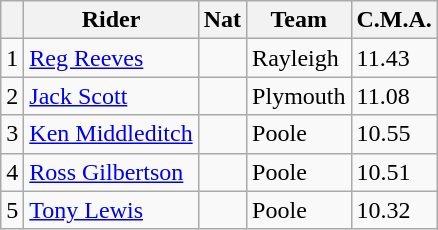<table class=wikitable>
<tr>
<th></th>
<th>Rider</th>
<th>Nat</th>
<th>Team</th>
<th>C.M.A.</th>
</tr>
<tr>
<td align="center">1</td>
<td><a href='#'>Reg Reeves</a></td>
<td></td>
<td>Rayleigh</td>
<td>11.43</td>
</tr>
<tr>
<td align="center">2</td>
<td><a href='#'>Jack Scott</a></td>
<td></td>
<td>Plymouth</td>
<td>11.08</td>
</tr>
<tr>
<td align="center">3</td>
<td><a href='#'>Ken Middleditch</a></td>
<td></td>
<td>Poole</td>
<td>10.55</td>
</tr>
<tr>
<td align="center">4</td>
<td><a href='#'>Ross Gilbertson</a></td>
<td></td>
<td>Poole</td>
<td>10.51</td>
</tr>
<tr>
<td align="center">5</td>
<td><a href='#'>Tony Lewis</a></td>
<td></td>
<td>Poole</td>
<td>10.32</td>
</tr>
</table>
